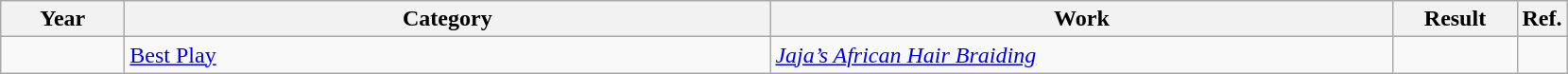<table class=wikitable>
<tr>
<th scope="col" style="width:5em;">Year</th>
<th scope="col" style="width:28em;">Category</th>
<th scope="col" style="width:27em;">Work</th>
<th scope="col" style="width:5em;">Result</th>
<th>Ref.</th>
</tr>
<tr>
<td style="text-align:center;"></td>
<td><a href='#'>Best Play</a></td>
<td><em><a href='#'>Jaja’s African Hair Braiding</a></em></td>
<td></td>
<td></td>
</tr>
</table>
